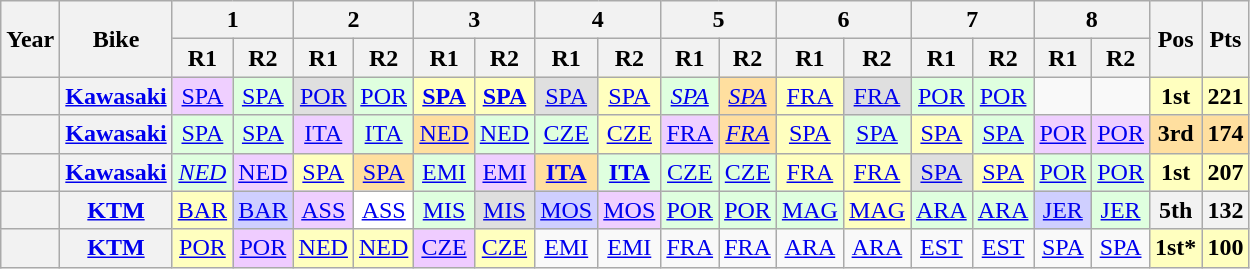<table class="wikitable" style="text-align:center;">
<tr>
<th rowspan="2">Year</th>
<th rowspan="2">Bike</th>
<th colspan="2">1</th>
<th colspan="2">2</th>
<th colspan="2">3</th>
<th colspan="2">4</th>
<th colspan="2">5</th>
<th colspan="2">6</th>
<th colspan="2">7</th>
<th colspan="2">8</th>
<th rowspan="2">Pos</th>
<th rowspan="2">Pts</th>
</tr>
<tr>
<th>R1</th>
<th>R2</th>
<th>R1</th>
<th>R2</th>
<th>R1</th>
<th>R2</th>
<th>R1</th>
<th>R2</th>
<th>R1</th>
<th>R2</th>
<th>R1</th>
<th>R2</th>
<th>R1</th>
<th>R2</th>
<th>R1</th>
<th>R2</th>
</tr>
<tr>
<th></th>
<th><a href='#'>Kawasaki</a></th>
<td style="background:#efcfff;"><a href='#'>SPA</a><br></td>
<td style="background:#dfffdf;"><a href='#'>SPA</a><br></td>
<td style="background:#dfdfdf;"><a href='#'>POR</a><br></td>
<td style="background:#dfffdf;"><a href='#'>POR</a><br></td>
<td style="background:#ffffbf;"><strong><a href='#'>SPA</a></strong><br></td>
<td style="background:#ffffbf;"><strong><a href='#'>SPA</a></strong><br></td>
<td style="background:#dfdfdf;"><a href='#'>SPA</a><br></td>
<td style="background:#ffffbf;"><a href='#'>SPA</a><br></td>
<td style="background:#dfffdf;"><em><a href='#'>SPA</a></em><br></td>
<td style="background:#ffdf9f;"><em><a href='#'>SPA</a></em><br></td>
<td style="background:#ffffbf;"><a href='#'>FRA</a><br></td>
<td style="background:#dfdfdf;"><a href='#'>FRA</a><br></td>
<td style="background:#dfffdf;"><a href='#'>POR</a><br></td>
<td style="background:#dfffdf;"><a href='#'>POR</a><br></td>
<td></td>
<td></td>
<th style="background:#ffffbf;">1st</th>
<th style="background:#ffffbf;">221</th>
</tr>
<tr>
<th></th>
<th><a href='#'>Kawasaki</a></th>
<td style="background:#dfffdf;"><a href='#'>SPA</a><br></td>
<td style="background:#dfffdf;"><a href='#'>SPA</a><br></td>
<td style="background:#efcfff;"><a href='#'>ITA</a><br></td>
<td style="background:#dfffdf;"><a href='#'>ITA</a><br></td>
<td style="background:#ffdf9f;"><a href='#'>NED</a><br></td>
<td style="background:#dfffdf;"><a href='#'>NED</a><br></td>
<td style="background:#dfffdf;"><a href='#'>CZE</a><br></td>
<td style="background:#ffffbf;"><a href='#'>CZE</a><br></td>
<td style="background:#efcfff;"><a href='#'>FRA</a><br></td>
<td style="background:#ffdf9f;"><em><a href='#'>FRA</a></em><br></td>
<td style="background:#ffffbf;"><a href='#'>SPA</a><br></td>
<td style="background:#dfffdf;"><a href='#'>SPA</a><br></td>
<td style="background:#ffffbf;"><a href='#'>SPA</a><br></td>
<td style="background:#dfffdf;"><a href='#'>SPA</a><br></td>
<td style="background:#efcfff;"><a href='#'>POR</a><br></td>
<td style="background:#efcfff;"><a href='#'>POR</a><br></td>
<th style="background:#ffdf9f;">3rd</th>
<th style="background:#ffdf9f;">174</th>
</tr>
<tr>
<th></th>
<th><a href='#'>Kawasaki</a></th>
<td style="background:#dfffdf;"><em><a href='#'>NED</a></em><br></td>
<td style="background:#efcfff;"><a href='#'>NED</a><br></td>
<td style="background:#ffffbf;"><a href='#'>SPA</a><br></td>
<td style="background:#ffdf9f;"><a href='#'>SPA</a><br></td>
<td style="background:#dfffdf;"><a href='#'>EMI</a><br></td>
<td style="background:#efcfff;"><a href='#'>EMI</a><br></td>
<td style="background:#ffdf9f;"><strong><a href='#'>ITA</a></strong><br></td>
<td style="background:#dfffdf;"><strong><a href='#'>ITA</a></strong><br></td>
<td style="background:#dfffdf;"><a href='#'>CZE</a><br></td>
<td style="background:#dfffdf;"><a href='#'>CZE</a><br></td>
<td style="background:#ffffbf;"><a href='#'>FRA</a><br></td>
<td style="background:#ffffbf;"><a href='#'>FRA</a><br></td>
<td style="background:#dfdfdf;"><a href='#'>SPA</a><br></td>
<td style="background:#ffffbf;"><a href='#'>SPA</a><br></td>
<td style="background:#dfffdf;"><a href='#'>POR</a><br></td>
<td style="background:#dfffdf;"><a href='#'>POR</a><br></td>
<th style="background:#ffffbf;">1st</th>
<th style="background:#ffffbf;">207</th>
</tr>
<tr>
<th></th>
<th><a href='#'>KTM</a></th>
<td style="background:#FFFFBF;"><a href='#'>BAR</a><br></td>
<td style="background:#CFCFFF;"><a href='#'>BAR</a><br></td>
<td style="background:#EFCFFF;"><a href='#'>ASS</a><br></td>
<td style="background:#FFFFFF;"><a href='#'>ASS</a><br></td>
<td style="background:#DFFFDF;"><a href='#'>MIS</a><br></td>
<td style="background:#DFDFDF;"><a href='#'>MIS</a><br></td>
<td style="background:#CFCFFF;"><a href='#'>MOS</a><br></td>
<td style="background:#EFCFFF;"><a href='#'>MOS</a><br></td>
<td style="background:#DFFFDF;"><a href='#'>POR</a><br></td>
<td style="background:#DFFFDF;"><a href='#'>POR</a><br></td>
<td style="background:#DFFFDF;"><a href='#'>MAG</a><br></td>
<td style="background:#FFFFBF;"><a href='#'>MAG</a><br></td>
<td style="background:#DFFFDF;"><a href='#'>ARA</a><br></td>
<td style="background:#DFFFDF;"><a href='#'>ARA</a><br></td>
<td style="background:#CFCFFF;"><a href='#'>JER</a><br></td>
<td style="background:#DFFFDF;"><a href='#'>JER</a><br></td>
<th>5th</th>
<th>132</th>
</tr>
<tr>
<th></th>
<th><a href='#'>KTM</a></th>
<td style="background:#FFFFBF;"><a href='#'>POR</a><br></td>
<td style="background:#EFCCFF;"><a href='#'>POR</a><br></td>
<td style="background:#FFFFBF;"><a href='#'>NED</a> <br></td>
<td style="background:#FFFFBF;"><a href='#'>NED</a> <br></td>
<td style="background:#EFCCFF;"><a href='#'>CZE</a> <br></td>
<td style="background:#FFFFBF;"><a href='#'>CZE</a> <br></td>
<td><a href='#'>EMI</a></td>
<td><a href='#'>EMI</a></td>
<td><a href='#'>FRA</a></td>
<td><a href='#'>FRA</a></td>
<td><a href='#'>ARA</a></td>
<td><a href='#'>ARA</a></td>
<td><a href='#'>EST</a></td>
<td><a href='#'>EST</a></td>
<td><a href='#'>SPA</a></td>
<td><a href='#'>SPA</a></td>
<th style="background:#FFFFBF;">1st*</th>
<th style="background:#FFFFBF;">100</th>
</tr>
</table>
